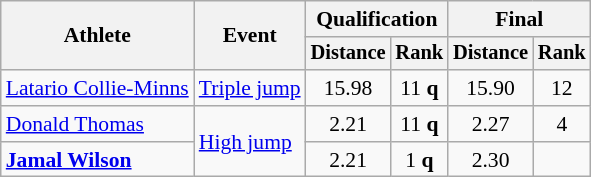<table class="wikitable" style="font-size:90%">
<tr>
<th rowspan=2>Athlete</th>
<th rowspan=2>Event</th>
<th colspan=2>Qualification</th>
<th colspan=2>Final</th>
</tr>
<tr style="font-size:95%">
<th>Distance</th>
<th>Rank</th>
<th>Distance</th>
<th>Rank</th>
</tr>
<tr align=center>
<td align=left><a href='#'>Latario Collie-Minns</a></td>
<td align=left><a href='#'>Triple jump</a></td>
<td>15.98</td>
<td>11 <strong>q</strong></td>
<td>15.90</td>
<td>12</td>
</tr>
<tr align=center>
<td align=left><a href='#'>Donald Thomas</a></td>
<td align=left rowspan=2><a href='#'>High jump</a></td>
<td>2.21</td>
<td>11 <strong>q</strong></td>
<td>2.27</td>
<td>4</td>
</tr>
<tr align=center>
<td align=left><strong><a href='#'>Jamal Wilson</a></strong></td>
<td>2.21</td>
<td>1 <strong>q</strong></td>
<td>2.30</td>
<td></td>
</tr>
</table>
